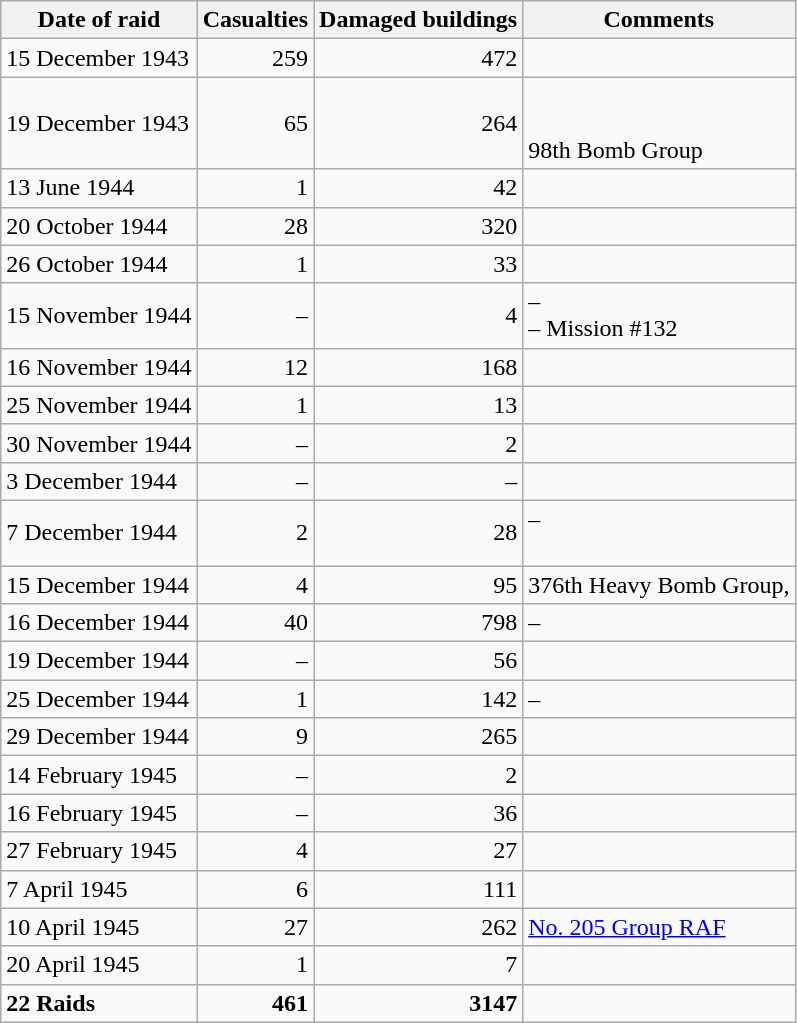<table class="wikitable">
<tr>
<th valign="top">Date of raid</th>
<th valign="top">Casualties</th>
<th valign="top">Damaged buildings</th>
<th>Comments</th>
</tr>
<tr>
<td>15 December 1943</td>
<td align="right">259</td>
<td align="right">472</td>
<td><br></td>
</tr>
<tr>
<td>19 December 1943</td>
<td align="right">65</td>
<td align="right">264</td>
<td><br><br>98th Bomb Group</td>
</tr>
<tr>
<td>13 June 1944</td>
<td align="right">1</td>
<td align="right">42</td>
<td><br></td>
</tr>
<tr>
<td>20 October 1944</td>
<td align="right">28</td>
<td align="right">320</td>
<td></td>
</tr>
<tr>
<td>26 October 1944</td>
<td align="right">1</td>
<td align="right">33</td>
<td><br></td>
</tr>
<tr>
<td>15 November 1944</td>
<td align="right">–</td>
<td align="right">4</td>
<td> – <br>  – Mission #132<br></td>
</tr>
<tr>
<td>16 November 1944</td>
<td align="right">12</td>
<td align="right">168</td>
<td></td>
</tr>
<tr>
<td>25 November 1944</td>
<td align="right">1</td>
<td align="right">13</td>
<td></td>
</tr>
<tr>
<td>30 November 1944</td>
<td align="right">–</td>
<td align="right">2</td>
<td></td>
</tr>
<tr>
<td>3 December 1944</td>
<td align="right">–</td>
<td align="right">–</td>
<td><br></td>
</tr>
<tr>
<td>7 December 1944</td>
<td align="right">2</td>
<td align="right">28</td>
<td> – <br> <br> </td>
</tr>
<tr>
<td>15 December 1944</td>
<td align="right">4</td>
<td align="right">95</td>
<td>376th Heavy Bomb Group, </td>
</tr>
<tr>
<td>16 December 1944</td>
<td align="right">40</td>
<td align="right">798</td>
<td> – </td>
</tr>
<tr>
<td>19 December 1944</td>
<td align="right">–</td>
<td align="right">56</td>
<td></td>
</tr>
<tr>
<td>25 December 1944</td>
<td align="right">1</td>
<td align="right">142</td>
<td> – </td>
</tr>
<tr>
<td>29 December 1944</td>
<td align="right">9</td>
<td align="right">265</td>
<td></td>
</tr>
<tr>
<td>14 February 1945</td>
<td align="right">–</td>
<td align="right">2</td>
<td></td>
</tr>
<tr>
<td>16 February 1945</td>
<td align="right">–</td>
<td align="right">36</td>
<td></td>
</tr>
<tr>
<td>27 February 1945</td>
<td align="right">4</td>
<td align="right">27</td>
<td></td>
</tr>
<tr>
<td>7 April 1945</td>
<td align="right">6</td>
<td align="right">111</td>
<td></td>
</tr>
<tr>
<td>10 April 1945</td>
<td align="right">27</td>
<td align="right">262</td>
<td><a href='#'>No. 205 Group RAF</a></td>
</tr>
<tr>
<td>20 April 1945</td>
<td align="right">1</td>
<td align="right">7</td>
<td></td>
</tr>
<tr>
<td><strong>22 Raids</strong></td>
<td align="right"><strong>461</strong></td>
<td align="right"><strong>3147</strong></td>
</tr>
</table>
